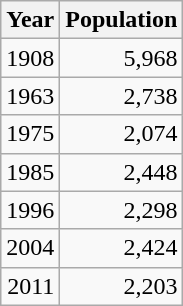<table class="wikitable">
<tr>
<th>Year</th>
<th>Population</th>
</tr>
<tr align="right">
<td>1908</td>
<td>5,968</td>
</tr>
<tr align="right">
<td>1963</td>
<td>2,738</td>
</tr>
<tr align="right">
<td>1975</td>
<td>2,074</td>
</tr>
<tr align="right">
<td>1985</td>
<td>2,448</td>
</tr>
<tr align="right">
<td>1996</td>
<td>2,298</td>
</tr>
<tr align="right">
<td>2004</td>
<td>2,424</td>
</tr>
<tr align="right">
<td>2011</td>
<td>2,203</td>
</tr>
</table>
